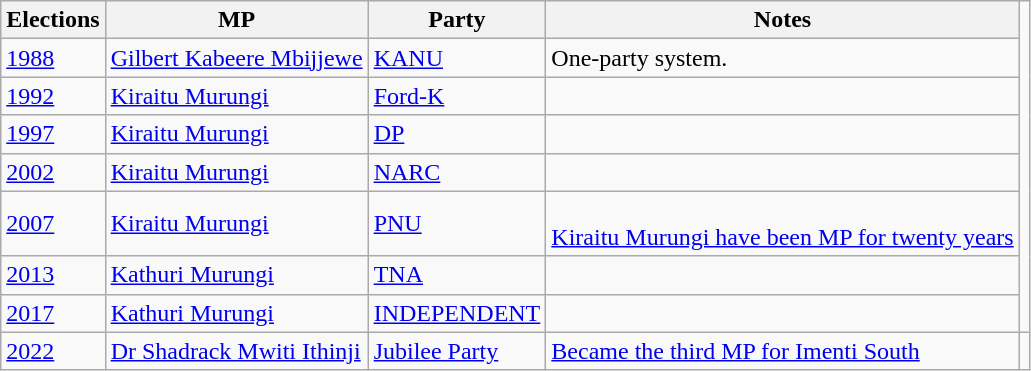<table class="wikitable">
<tr>
<th>Elections</th>
<th>MP</th>
<th>Party</th>
<th>Notes</th>
</tr>
<tr>
<td><a href='#'>1988</a></td>
<td><a href='#'>Gilbert Kabeere Mbijjewe</a></td>
<td><a href='#'>KANU</a></td>
<td>One-party system.</td>
</tr>
<tr>
<td><a href='#'>1992</a></td>
<td><a href='#'>Kiraitu Murungi</a></td>
<td><a href='#'>Ford-K</a></td>
<td></td>
</tr>
<tr>
<td><a href='#'>1997</a></td>
<td><a href='#'>Kiraitu Murungi</a></td>
<td><a href='#'>DP</a></td>
<td></td>
</tr>
<tr>
<td><a href='#'>2002</a></td>
<td><a href='#'>Kiraitu Murungi</a></td>
<td><a href='#'>NARC</a></td>
<td></td>
</tr>
<tr>
<td><a href='#'>2007</a></td>
<td><a href='#'>Kiraitu Murungi</a></td>
<td><a href='#'>PNU</a></td>
<td><br><a href='#'>Kiraitu Murungi have been MP for twenty years</a></td>
</tr>
<tr>
<td><a href='#'>2013</a></td>
<td><a href='#'>Kathuri Murungi</a></td>
<td><a href='#'>TNA</a></td>
<td></td>
</tr>
<tr>
<td><a href='#'>2017</a></td>
<td><a href='#'>Kathuri Murungi</a></td>
<td><a href='#'>INDEPENDENT</a></td>
<td></td>
</tr>
<tr>
<td><a href='#'>2022</a></td>
<td><a href='#'>Dr Shadrack Mwiti Ithinji</a></td>
<td><a href='#'>Jubilee Party</a></td>
<td><a href='#'>Became the third  MP for Imenti South</a></td>
<td></td>
</tr>
</table>
